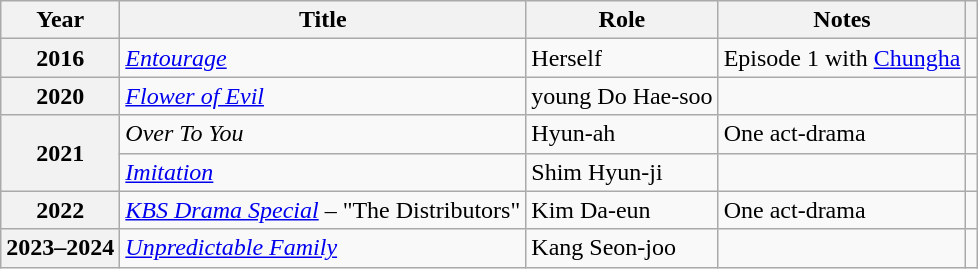<table class="wikitable plainrowheaders">
<tr>
<th scope="col">Year</th>
<th scope="col">Title</th>
<th scope="col">Role</th>
<th scope="col">Notes</th>
<th scope="col" class="unsortable"></th>
</tr>
<tr>
<th scope="row">2016</th>
<td><em><a href='#'>Entourage</a></em></td>
<td>Herself</td>
<td>Episode 1 with <a href='#'>Chungha</a></td>
<td style="text-align:center"></td>
</tr>
<tr>
<th scope="row">2020</th>
<td><em><a href='#'>Flower of Evil</a></em></td>
<td>young Do Hae-soo</td>
<td></td>
<td style="text-align:center"></td>
</tr>
<tr>
<th scope="row" rowspan="2">2021</th>
<td><em>Over To You</em></td>
<td>Hyun-ah</td>
<td>One act-drama</td>
<td style="text-align:center"></td>
</tr>
<tr>
<td><em><a href='#'>Imitation</a></em></td>
<td>Shim Hyun-ji</td>
<td></td>
<td style="text-align:center"></td>
</tr>
<tr>
<th scope="row">2022</th>
<td><em><a href='#'>KBS Drama Special</a></em> – "The Distributors"</td>
<td>Kim Da-eun</td>
<td>One act-drama</td>
<td style="text-align:center"></td>
</tr>
<tr>
<th scope="row">2023–2024</th>
<td><em><a href='#'>Unpredictable Family</a></em></td>
<td>Kang Seon-joo</td>
<td></td>
<td style="text-align:center"></td>
</tr>
</table>
